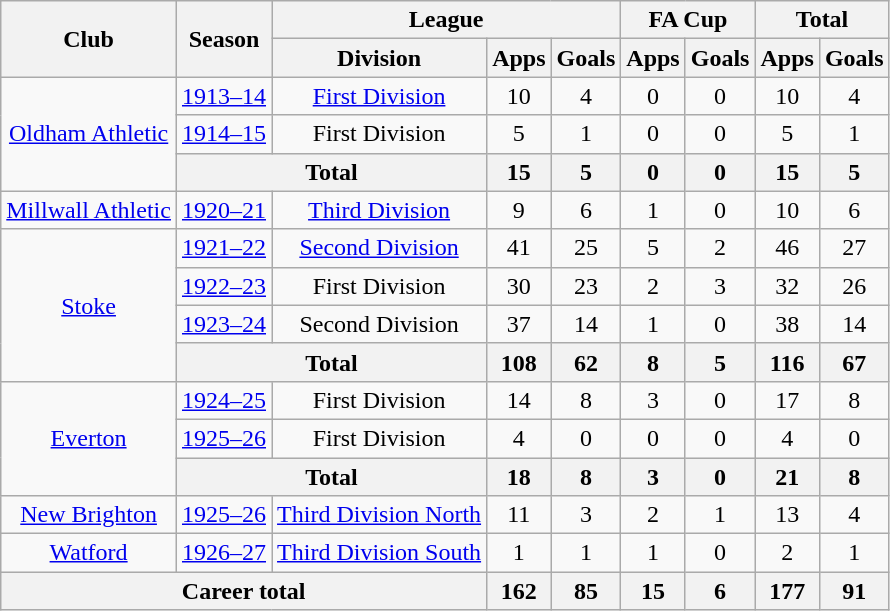<table class="wikitable" style="text-align:center">
<tr>
<th rowspan="2">Club</th>
<th rowspan="2">Season</th>
<th colspan="3">League</th>
<th colspan="2">FA Cup</th>
<th colspan="2">Total</th>
</tr>
<tr>
<th>Division</th>
<th>Apps</th>
<th>Goals</th>
<th>Apps</th>
<th>Goals</th>
<th>Apps</th>
<th>Goals</th>
</tr>
<tr>
<td rowspan="3"><a href='#'>Oldham Athletic</a></td>
<td><a href='#'>1913–14</a></td>
<td><a href='#'>First Division</a></td>
<td>10</td>
<td>4</td>
<td>0</td>
<td>0</td>
<td>10</td>
<td>4</td>
</tr>
<tr>
<td><a href='#'>1914–15</a></td>
<td>First Division</td>
<td>5</td>
<td>1</td>
<td>0</td>
<td>0</td>
<td>5</td>
<td>1</td>
</tr>
<tr>
<th colspan=2>Total</th>
<th>15</th>
<th>5</th>
<th>0</th>
<th>0</th>
<th>15</th>
<th>5</th>
</tr>
<tr>
<td><a href='#'>Millwall Athletic</a></td>
<td><a href='#'>1920–21</a></td>
<td><a href='#'>Third Division</a></td>
<td>9</td>
<td>6</td>
<td>1</td>
<td>0</td>
<td>10</td>
<td>6</td>
</tr>
<tr>
<td rowspan="4"><a href='#'>Stoke</a></td>
<td><a href='#'>1921–22</a></td>
<td><a href='#'>Second Division</a></td>
<td>41</td>
<td>25</td>
<td>5</td>
<td>2</td>
<td>46</td>
<td>27</td>
</tr>
<tr>
<td><a href='#'>1922–23</a></td>
<td>First Division</td>
<td>30</td>
<td>23</td>
<td>2</td>
<td>3</td>
<td>32</td>
<td>26</td>
</tr>
<tr>
<td><a href='#'>1923–24</a></td>
<td>Second Division</td>
<td>37</td>
<td>14</td>
<td>1</td>
<td>0</td>
<td>38</td>
<td>14</td>
</tr>
<tr>
<th colspan=2>Total</th>
<th>108</th>
<th>62</th>
<th>8</th>
<th>5</th>
<th>116</th>
<th>67</th>
</tr>
<tr>
<td rowspan="3"><a href='#'>Everton</a></td>
<td><a href='#'>1924–25</a></td>
<td>First Division</td>
<td>14</td>
<td>8</td>
<td>3</td>
<td>0</td>
<td>17</td>
<td>8</td>
</tr>
<tr>
<td><a href='#'>1925–26</a></td>
<td>First Division</td>
<td>4</td>
<td>0</td>
<td>0</td>
<td>0</td>
<td>4</td>
<td>0</td>
</tr>
<tr>
<th colspan=2>Total</th>
<th>18</th>
<th>8</th>
<th>3</th>
<th>0</th>
<th>21</th>
<th>8</th>
</tr>
<tr>
<td><a href='#'>New Brighton</a></td>
<td><a href='#'>1925–26</a></td>
<td><a href='#'>Third Division North</a></td>
<td>11</td>
<td>3</td>
<td>2</td>
<td>1</td>
<td>13</td>
<td>4</td>
</tr>
<tr>
<td><a href='#'>Watford</a></td>
<td><a href='#'>1926–27</a></td>
<td><a href='#'>Third Division South</a></td>
<td>1</td>
<td>1</td>
<td>1</td>
<td>0</td>
<td>2</td>
<td>1</td>
</tr>
<tr>
<th colspan="3">Career total</th>
<th>162</th>
<th>85</th>
<th>15</th>
<th>6</th>
<th>177</th>
<th>91</th>
</tr>
</table>
